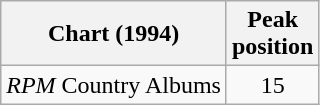<table class="wikitable">
<tr>
<th>Chart (1994)</th>
<th>Peak<br>position</th>
</tr>
<tr>
<td><em>RPM</em> Country Albums</td>
<td align="center">15</td>
</tr>
</table>
